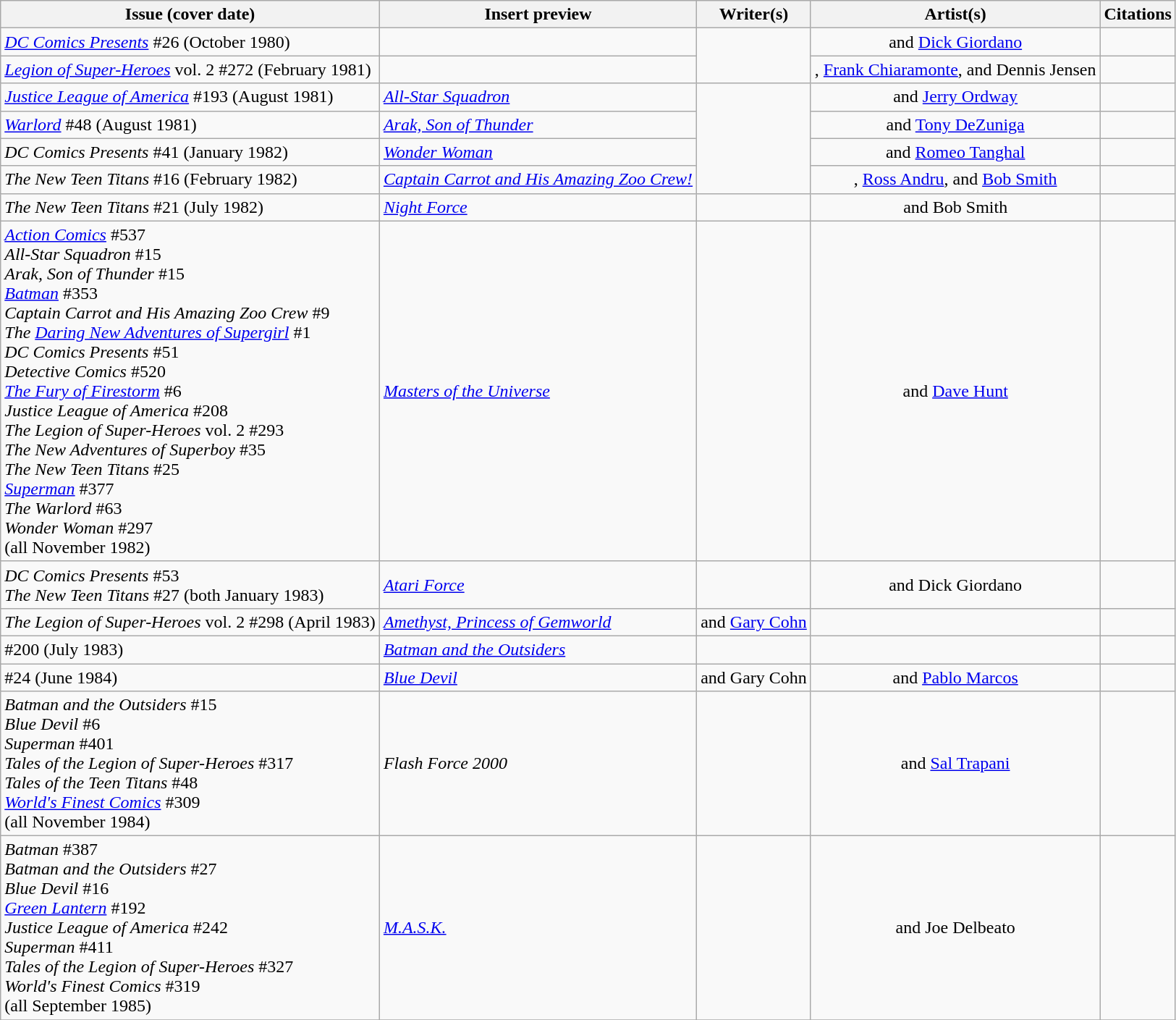<table class="wikitable sortable static-row-numbers mw-datatable" border=1>
<tr>
<th>Issue (cover date)</th>
<th>Insert preview</th>
<th>Writer(s)</th>
<th>Artist(s)</th>
<th>Citations</th>
</tr>
<tr>
<td><em><a href='#'>DC Comics Presents</a></em> #26 (October 1980)</td>
<td><em></em></td>
<td rowspan="2" align="center"></td>
<td align="center"> and <a href='#'>Dick Giordano</a></td>
<td align="center"></td>
</tr>
<tr>
<td><em><a href='#'>Legion of Super-Heroes</a></em> vol. 2 #272 (February 1981)</td>
<td> </td>
<td align="center">, <a href='#'>Frank Chiaramonte</a>, and Dennis Jensen</td>
<td align="center"></td>
</tr>
<tr>
<td><em><a href='#'>Justice League of America</a></em> #193 (August 1981)</td>
<td><em><a href='#'>All-Star Squadron</a></em></td>
<td rowspan="4" align="center"></td>
<td align="center"> and <a href='#'>Jerry Ordway</a></td>
<td align="center"></td>
</tr>
<tr>
<td><em><a href='#'>Warlord</a></em> #48 (August 1981)</td>
<td><em><a href='#'>Arak, Son of Thunder</a></em></td>
<td align="center"> and <a href='#'>Tony DeZuniga</a></td>
<td align="center"></td>
</tr>
<tr>
<td><em>DC Comics Presents</em> #41 (January 1982)</td>
<td><em><a href='#'>Wonder Woman</a></em></td>
<td align="center"> and <a href='#'>Romeo Tanghal</a></td>
<td align="center"></td>
</tr>
<tr>
<td><em>The New Teen Titans</em> #16 (February 1982)</td>
<td><em><a href='#'>Captain Carrot and His Amazing Zoo Crew!</a></em></td>
<td align="center">, <a href='#'>Ross Andru</a>, and <a href='#'>Bob Smith</a></td>
<td align="center"></td>
</tr>
<tr>
<td><em>The New Teen Titans</em> #21 (July 1982)</td>
<td><em><a href='#'>Night Force</a></em></td>
<td align="center"></td>
<td align="center"> and Bob Smith</td>
<td align="center"></td>
</tr>
<tr>
<td><em><a href='#'>Action Comics</a></em> #537<br><em>All-Star Squadron</em> #15<br><em>Arak, Son of Thunder</em> #15<br><em><a href='#'>Batman</a></em> #353<br><em>Captain Carrot and His Amazing Zoo Crew</em> #9<br><em>The <a href='#'>Daring New Adventures of Supergirl</a></em> #1<br><em>DC Comics Presents</em> #51<br><em>Detective Comics</em> #520<br><em><a href='#'>The Fury of Firestorm</a></em> #6<br><em>Justice League of America</em> #208<br><em>The Legion of Super-Heroes</em> vol. 2 #293<br><em>The New Adventures of Superboy</em> #35<br><em>The New Teen Titans</em> #25<br><em><a href='#'>Superman</a></em> #377<br><em>The Warlord</em> #63<br><em>Wonder Woman</em> #297<br>(all November 1982)</td>
<td><em><a href='#'>Masters of the Universe</a></em> </td>
<td align="center"></td>
<td align="center"> and <a href='#'>Dave Hunt</a></td>
<td align="center"></td>
</tr>
<tr>
<td><em>DC Comics Presents</em> #53 <br><em>The New Teen Titans</em> #27 (both January 1983)</td>
<td><em><a href='#'>Atari Force</a></em> </td>
<td align="center"></td>
<td align="center"> and Dick Giordano</td>
<td align="center"></td>
</tr>
<tr>
<td><em>The Legion of Super-Heroes</em> vol. 2 #298 (April 1983)</td>
<td><em><a href='#'>Amethyst, Princess of Gemworld</a></em></td>
<td align="center"> and <a href='#'>Gary Cohn</a></td>
<td align="center"></td>
<td align="center"></td>
</tr>
<tr>
<td><em></em> #200 (July 1983)</td>
<td><em><a href='#'>Batman and the Outsiders</a></em></td>
<td align="center"></td>
<td align="center"></td>
<td align="center"></td>
</tr>
<tr>
<td><em></em> #24 (June 1984)</td>
<td><em><a href='#'>Blue Devil</a></em></td>
<td align="center"> and Gary Cohn</td>
<td align="center"> and <a href='#'>Pablo Marcos</a></td>
<td align="center"></td>
</tr>
<tr>
<td><em>Batman and the Outsiders</em> #15<br><em>Blue Devil</em> #6<br><em>Superman</em> #401<br><em>Tales of the Legion of Super-Heroes</em> #317<br><em>Tales of the Teen Titans</em> #48<br><em><a href='#'>World's Finest Comics</a></em> #309<br>(all November 1984)</td>
<td><em>Flash Force 2000</em> </td>
<td align="center"></td>
<td align="center"> and <a href='#'>Sal Trapani</a></td>
<td align="center"></td>
</tr>
<tr>
<td><em>Batman</em> #387<br><em>Batman and the Outsiders</em> #27<br><em>Blue Devil</em> #16<br><em><a href='#'>Green Lantern</a></em> #192<br><em>Justice League of America</em> #242<br><em>Superman</em> #411<br><em>Tales of the Legion of Super-Heroes</em> #327<br><em>World's Finest Comics</em> #319<br>(all September 1985)</td>
<td><em><a href='#'>M.A.S.K.</a></em> </td>
<td align="center"></td>
<td align="center"> and Joe Delbeato</td>
<td align="center"></td>
</tr>
<tr>
</tr>
</table>
